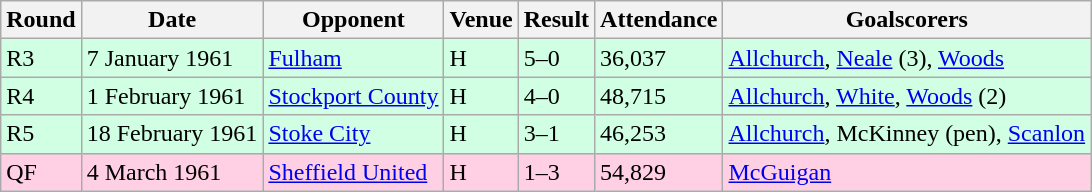<table class="wikitable">
<tr>
<th>Round</th>
<th>Date</th>
<th>Opponent</th>
<th>Venue</th>
<th>Result</th>
<th>Attendance</th>
<th>Goalscorers</th>
</tr>
<tr style="background:#d0ffe3;">
<td>R3</td>
<td>7 January 1961</td>
<td><a href='#'>Fulham</a></td>
<td>H</td>
<td>5–0</td>
<td>36,037</td>
<td><a href='#'>Allchurch</a>, <a href='#'>Neale</a> (3), <a href='#'>Woods</a></td>
</tr>
<tr style="background:#d0ffe3;">
<td>R4</td>
<td>1 February 1961</td>
<td><a href='#'>Stockport County</a></td>
<td>H</td>
<td>4–0</td>
<td>48,715</td>
<td><a href='#'>Allchurch</a>, <a href='#'>White</a>, <a href='#'>Woods</a> (2)</td>
</tr>
<tr style="background:#d0ffe3;">
<td>R5</td>
<td>18 February 1961</td>
<td><a href='#'>Stoke City</a></td>
<td>H</td>
<td>3–1</td>
<td>46,253</td>
<td><a href='#'>Allchurch</a>, McKinney (pen), <a href='#'>Scanlon</a></td>
</tr>
<tr style="background:#ffd0e3;">
<td>QF</td>
<td>4 March 1961</td>
<td><a href='#'>Sheffield United</a></td>
<td>H</td>
<td>1–3</td>
<td>54,829</td>
<td><a href='#'>McGuigan</a></td>
</tr>
</table>
